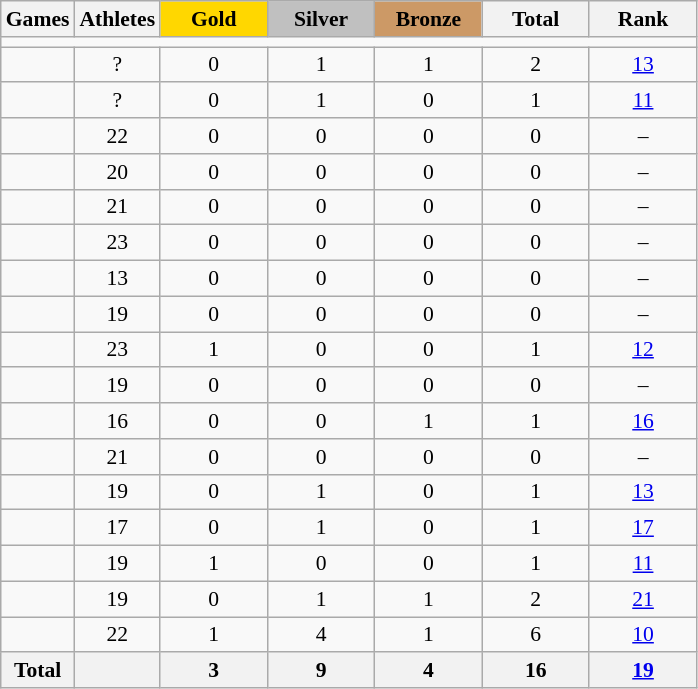<table class="wikitable" style="text-align:center; font-size:90%;">
<tr>
<th>Games</th>
<th>Athletes</th>
<th style="background:gold; width:4.5em; font-weight:bold;">Gold</th>
<th style="background:silver; width:4.5em; font-weight:bold;">Silver</th>
<th style="background:#cc9966; width:4.5em; font-weight:bold;">Bronze</th>
<th style="width:4.5em; font-weight:bold;">Total</th>
<th style="width:4.5em; font-weight:bold;">Rank</th>
</tr>
<tr>
<td colspan=7></td>
</tr>
<tr>
<td align=left></td>
<td>?</td>
<td>0</td>
<td>1</td>
<td>1</td>
<td>2</td>
<td><a href='#'>13</a></td>
</tr>
<tr>
<td align=left></td>
<td>?</td>
<td>0</td>
<td>1</td>
<td>0</td>
<td>1</td>
<td><a href='#'>11</a></td>
</tr>
<tr>
<td align=left></td>
<td>22</td>
<td>0</td>
<td>0</td>
<td>0</td>
<td>0</td>
<td>–</td>
</tr>
<tr>
<td align=left></td>
<td>20</td>
<td>0</td>
<td>0</td>
<td>0</td>
<td>0</td>
<td>–</td>
</tr>
<tr>
<td align=left></td>
<td>21</td>
<td>0</td>
<td>0</td>
<td>0</td>
<td>0</td>
<td>–</td>
</tr>
<tr>
<td align=left></td>
<td>23</td>
<td>0</td>
<td>0</td>
<td>0</td>
<td>0</td>
<td>–</td>
</tr>
<tr>
<td align=left></td>
<td>13</td>
<td>0</td>
<td>0</td>
<td>0</td>
<td>0</td>
<td>–</td>
</tr>
<tr>
<td align=left></td>
<td>19</td>
<td>0</td>
<td>0</td>
<td>0</td>
<td>0</td>
<td>–</td>
</tr>
<tr>
<td align=left></td>
<td>23</td>
<td>1</td>
<td>0</td>
<td>0</td>
<td>1</td>
<td><a href='#'>12</a></td>
</tr>
<tr>
<td align=left></td>
<td>19</td>
<td>0</td>
<td>0</td>
<td>0</td>
<td>0</td>
<td>–</td>
</tr>
<tr>
<td align=left></td>
<td>16</td>
<td>0</td>
<td>0</td>
<td>1</td>
<td>1</td>
<td><a href='#'>16</a></td>
</tr>
<tr>
<td align=left></td>
<td>21</td>
<td>0</td>
<td>0</td>
<td>0</td>
<td>0</td>
<td>–</td>
</tr>
<tr>
<td align=left></td>
<td>19</td>
<td>0</td>
<td>1</td>
<td>0</td>
<td>1</td>
<td><a href='#'>13</a></td>
</tr>
<tr>
<td align=left></td>
<td>17</td>
<td>0</td>
<td>1</td>
<td>0</td>
<td>1</td>
<td><a href='#'>17</a></td>
</tr>
<tr>
<td align=left></td>
<td>19</td>
<td>1</td>
<td>0</td>
<td>0</td>
<td>1</td>
<td><a href='#'>11</a></td>
</tr>
<tr>
<td align=left></td>
<td>19</td>
<td>0</td>
<td>1</td>
<td>1</td>
<td>2</td>
<td><a href='#'>21</a></td>
</tr>
<tr>
<td align=left></td>
<td>22</td>
<td>1</td>
<td>4</td>
<td>1</td>
<td>6</td>
<td><a href='#'>10</a></td>
</tr>
<tr>
<th>Total</th>
<th></th>
<th>3</th>
<th>9</th>
<th>4</th>
<th>16</th>
<th><a href='#'>19</a></th>
</tr>
</table>
